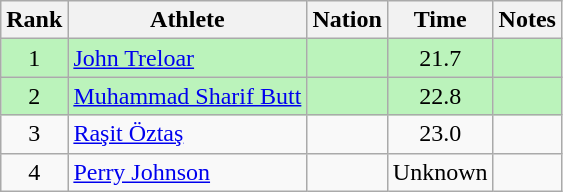<table class="wikitable sortable" style="text-align:center">
<tr>
<th>Rank</th>
<th>Athlete</th>
<th>Nation</th>
<th>Time</th>
<th>Notes</th>
</tr>
<tr bgcolor=#bbf3bb>
<td>1</td>
<td align=left><a href='#'>John Treloar</a></td>
<td align=left></td>
<td>21.7</td>
<td></td>
</tr>
<tr bgcolor=#bbf3bb>
<td>2</td>
<td align=left><a href='#'>Muhammad Sharif Butt</a></td>
<td align=left></td>
<td>22.8</td>
<td></td>
</tr>
<tr>
<td>3</td>
<td align=left><a href='#'>Raşit Öztaş</a></td>
<td align=left></td>
<td>23.0</td>
<td></td>
</tr>
<tr>
<td>4</td>
<td align=left><a href='#'>Perry Johnson</a></td>
<td align=left></td>
<td data-sort-value=30.0>Unknown</td>
<td></td>
</tr>
</table>
